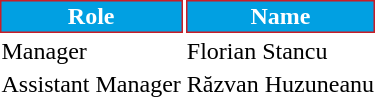<table class="toccolours">
<tr>
<th style="background:#01a0e2;color:#FFFFFF;border:1px solid #c91d27">Role</th>
<th style="background:#01a0e2;color:#FFFFFF;border:1px solid #c91d27">Name</th>
</tr>
<tr>
<td>Manager</td>
<td> Florian Stancu</td>
</tr>
<tr>
<td>Assistant Manager</td>
<td> Răzvan Huzuneanu</td>
</tr>
</table>
